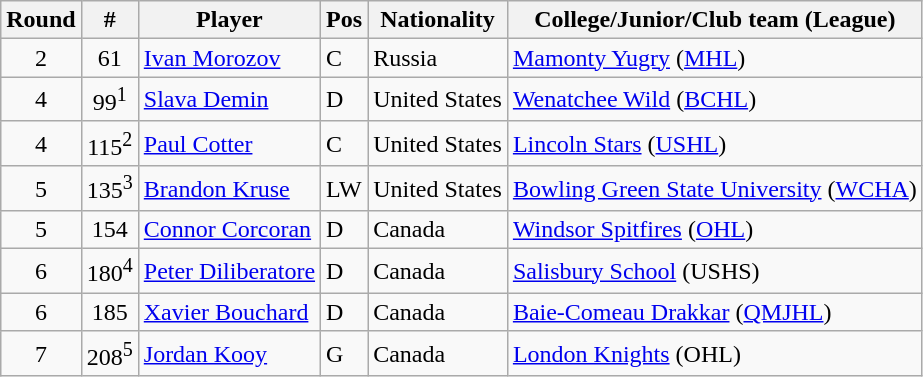<table class="wikitable">
<tr>
<th>Round</th>
<th>#</th>
<th>Player</th>
<th>Pos</th>
<th>Nationality</th>
<th>College/Junior/Club team (League)</th>
</tr>
<tr>
<td style="text-align:center;">2</td>
<td style="text-align:center;">61</td>
<td><a href='#'>Ivan Morozov</a></td>
<td>C</td>
<td> Russia</td>
<td><a href='#'>Mamonty Yugry</a> (<a href='#'>MHL</a>)</td>
</tr>
<tr>
<td style="text-align:center;">4</td>
<td style="text-align:center;">99<sup>1</sup></td>
<td><a href='#'>Slava Demin</a></td>
<td>D</td>
<td> United States</td>
<td><a href='#'>Wenatchee Wild</a> (<a href='#'>BCHL</a>)</td>
</tr>
<tr>
<td style="text-align:center;">4</td>
<td style="text-align:center;">115<sup>2</sup></td>
<td><a href='#'>Paul Cotter</a></td>
<td>C</td>
<td> United States</td>
<td><a href='#'>Lincoln Stars</a> (<a href='#'>USHL</a>)</td>
</tr>
<tr>
<td style="text-align:center;">5</td>
<td style="text-align:center;">135<sup>3</sup></td>
<td><a href='#'>Brandon Kruse</a></td>
<td>LW</td>
<td> United States</td>
<td><a href='#'>Bowling Green State University</a> (<a href='#'>WCHA</a>)</td>
</tr>
<tr>
<td style="text-align:center;">5</td>
<td style="text-align:center;">154</td>
<td><a href='#'>Connor Corcoran</a></td>
<td>D</td>
<td> Canada</td>
<td><a href='#'>Windsor Spitfires</a> (<a href='#'>OHL</a>)</td>
</tr>
<tr>
<td style="text-align:center;">6</td>
<td style="text-align:center;">180<sup>4</sup></td>
<td><a href='#'>Peter Diliberatore</a></td>
<td>D</td>
<td> Canada</td>
<td><a href='#'>Salisbury School</a> (USHS)</td>
</tr>
<tr>
<td style="text-align:center;">6</td>
<td style="text-align:center;">185</td>
<td><a href='#'>Xavier Bouchard</a></td>
<td>D</td>
<td> Canada</td>
<td><a href='#'>Baie-Comeau Drakkar</a> (<a href='#'>QMJHL</a>)</td>
</tr>
<tr>
<td style="text-align:center;">7</td>
<td style="text-align:center;">208<sup>5</sup></td>
<td><a href='#'>Jordan Kooy</a></td>
<td>G</td>
<td> Canada</td>
<td><a href='#'>London Knights</a> (OHL)</td>
</tr>
</table>
